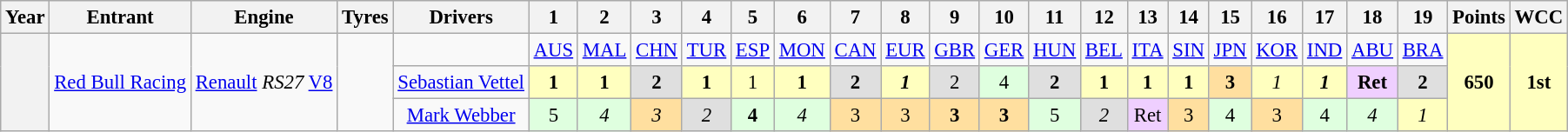<table class="wikitable" style="text-align:center; font-size:95%">
<tr>
<th>Year</th>
<th>Entrant</th>
<th>Engine</th>
<th>Tyres</th>
<th>Drivers</th>
<th>1</th>
<th>2</th>
<th>3</th>
<th>4</th>
<th>5</th>
<th>6</th>
<th>7</th>
<th>8</th>
<th>9</th>
<th>10</th>
<th>11</th>
<th>12</th>
<th>13</th>
<th>14</th>
<th>15</th>
<th>16</th>
<th>17</th>
<th>18</th>
<th>19</th>
<th>Points</th>
<th>WCC</th>
</tr>
<tr>
<th rowspan=3></th>
<td rowspan=3><a href='#'>Red Bull Racing</a></td>
<td rowspan=3><a href='#'>Renault</a> <em>RS27</em> <a href='#'>V8</a></td>
<td rowspan=3></td>
<td></td>
<td><a href='#'>AUS</a></td>
<td><a href='#'>MAL</a></td>
<td><a href='#'>CHN</a></td>
<td><a href='#'>TUR</a></td>
<td><a href='#'>ESP</a></td>
<td><a href='#'>MON</a></td>
<td><a href='#'>CAN</a></td>
<td><a href='#'>EUR</a></td>
<td><a href='#'>GBR</a></td>
<td><a href='#'>GER</a></td>
<td><a href='#'>HUN</a></td>
<td><a href='#'>BEL</a></td>
<td><a href='#'>ITA</a></td>
<td><a href='#'>SIN</a></td>
<td><a href='#'>JPN</a></td>
<td><a href='#'>KOR</a></td>
<td><a href='#'>IND</a></td>
<td><a href='#'>ABU</a></td>
<td><a href='#'>BRA</a></td>
<td rowspan=3 style="background-color:#ffffbf"><strong>650</strong></td>
<td rowspan=3 style="background-color:#ffffbf"><strong>1st</strong></td>
</tr>
<tr>
<td> <a href='#'>Sebastian Vettel</a></td>
<td style="background-color:#ffffbf"><strong>1</strong></td>
<td style="background-color:#ffffbf"><strong>1</strong></td>
<td style="background-color:#DFDFDF"><strong>2</strong></td>
<td style="background-color:#ffffbf"><strong>1</strong></td>
<td style="background-color:#ffffbf">1</td>
<td style="background-color:#ffffbf"><strong>1</strong></td>
<td style="background-color:#DFDFDF"><strong>2</strong></td>
<td style="background-color:#ffffbf"><strong><em>1</em></strong></td>
<td style="background-color:#DFDFDF">2</td>
<td style="background-color:#dfffdf">4</td>
<td style="background-color:#dfdfdf"><strong>2</strong></td>
<td style="background-color:#ffffbf"><strong>1</strong></td>
<td style="background-color:#ffffbf"><strong>1</strong></td>
<td style="background-color:#ffffbf"><strong>1</strong></td>
<td style="background-color:#ffdf9f"><strong>3</strong></td>
<td style="background-color:#ffffbf"><em>1</em></td>
<td style="background-color:#ffffbf"><strong><em>1</em></strong></td>
<td style="background-color:#efcfff"><strong>Ret</strong></td>
<td style="background-color:#dfdfdf"><strong>2</strong></td>
</tr>
<tr>
<td> <a href='#'>Mark Webber</a></td>
<td style="background-color:#dfffdf">5</td>
<td style="background-color:#dfffdf"><em>4</em></td>
<td style="background-color:#ffdf9f"><em>3</em></td>
<td style="background-color:#DFDFDF"><em>2</em></td>
<td style="background-color:#dfffdf"><strong>4</strong></td>
<td style="background-color:#dfffdf"><em>4</em></td>
<td style="background-color:#ffdf9f">3</td>
<td style="background-color:#ffdf9f">3</td>
<td style="background-color:#ffdf9f"><strong>3</strong></td>
<td style="background-color:#ffdf9f"><strong>3</strong></td>
<td style="background-color:#dfffdf">5</td>
<td style="background-color:#DFDFDF"><em>2</em></td>
<td style="background-color:#efcfff">Ret</td>
<td style="background-color:#ffdf9f">3</td>
<td style="background-color:#dfffdf">4</td>
<td style="background-color:#ffdf9f">3</td>
<td style="background-color:#dfffdf">4</td>
<td style="background-color:#dfffdf"><em>4</em></td>
<td style="background-color:#ffffbf"><em>1</em></td>
</tr>
</table>
